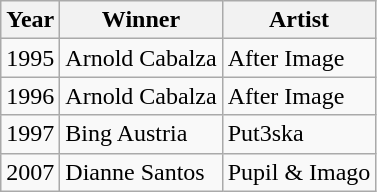<table class="wikitable">
<tr>
<th>Year</th>
<th>Winner</th>
<th>Artist</th>
</tr>
<tr>
<td>1995</td>
<td>Arnold Cabalza</td>
<td>After Image</td>
</tr>
<tr>
<td>1996</td>
<td>Arnold Cabalza</td>
<td>After Image</td>
</tr>
<tr>
<td>1997</td>
<td>Bing Austria</td>
<td>Put3ska</td>
</tr>
<tr>
<td>2007</td>
<td>Dianne Santos</td>
<td>Pupil & Imago</td>
</tr>
</table>
